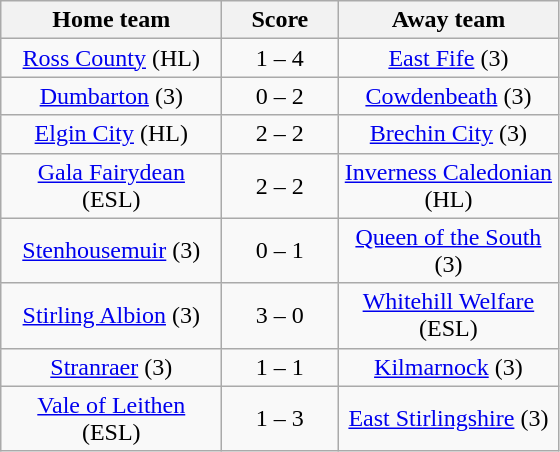<table class="wikitable" style="text-align: center">
<tr>
<th width=140>Home team</th>
<th width=70>Score</th>
<th width=140>Away team</th>
</tr>
<tr>
<td><a href='#'>Ross County</a> (HL)</td>
<td>1 – 4</td>
<td><a href='#'>East Fife</a> (3)</td>
</tr>
<tr>
<td><a href='#'>Dumbarton</a> (3)</td>
<td>0 – 2</td>
<td><a href='#'>Cowdenbeath</a> (3)</td>
</tr>
<tr>
<td><a href='#'>Elgin City</a> (HL)</td>
<td>2 – 2</td>
<td><a href='#'>Brechin City</a> (3)</td>
</tr>
<tr>
<td><a href='#'>Gala Fairydean</a> (ESL)</td>
<td>2 – 2</td>
<td><a href='#'>Inverness Caledonian</a> (HL)</td>
</tr>
<tr>
<td><a href='#'>Stenhousemuir</a> (3)</td>
<td>0 – 1</td>
<td><a href='#'>Queen of the South</a> (3)</td>
</tr>
<tr>
<td><a href='#'>Stirling Albion</a> (3)</td>
<td>3 – 0</td>
<td><a href='#'>Whitehill Welfare</a> (ESL)</td>
</tr>
<tr>
<td><a href='#'>Stranraer</a> (3)</td>
<td>1 – 1</td>
<td><a href='#'>Kilmarnock</a> (3)</td>
</tr>
<tr>
<td><a href='#'>Vale of Leithen</a> (ESL)</td>
<td>1 – 3</td>
<td><a href='#'>East Stirlingshire</a> (3)</td>
</tr>
</table>
